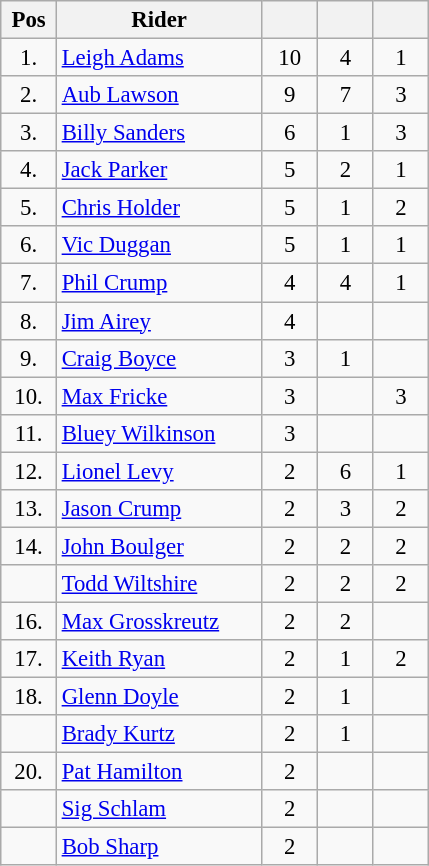<table class="wikitable" style="font-size: 95%">
<tr>
<th width=30px>Pos</th>
<th width=130px>Rider</th>
<th width=30px ></th>
<th width=30px ></th>
<th width=30px ></th>
</tr>
<tr align=center>
<td>1.</td>
<td align=left><a href='#'>Leigh Adams</a></td>
<td>10</td>
<td>4</td>
<td>1</td>
</tr>
<tr align=center>
<td>2.</td>
<td align=left><a href='#'>Aub Lawson</a></td>
<td>9</td>
<td>7</td>
<td>3</td>
</tr>
<tr align=center>
<td>3.</td>
<td align=left><a href='#'>Billy Sanders</a></td>
<td>6</td>
<td>1</td>
<td>3</td>
</tr>
<tr align=center>
<td>4.</td>
<td align=left><a href='#'>Jack Parker</a></td>
<td>5</td>
<td>2</td>
<td>1</td>
</tr>
<tr align=center>
<td>5.</td>
<td align=left><a href='#'>Chris Holder</a></td>
<td>5</td>
<td>1</td>
<td>2</td>
</tr>
<tr align=center>
<td>6.</td>
<td align=left><a href='#'>Vic Duggan</a></td>
<td>5</td>
<td>1</td>
<td>1</td>
</tr>
<tr align=center>
<td>7.</td>
<td align=left><a href='#'>Phil Crump</a></td>
<td>4</td>
<td>4</td>
<td>1</td>
</tr>
<tr align=center>
<td>8.</td>
<td align=left><a href='#'>Jim Airey</a></td>
<td>4</td>
<td></td>
<td></td>
</tr>
<tr align=center>
<td>9.</td>
<td align=left><a href='#'>Craig Boyce</a></td>
<td>3</td>
<td>1</td>
<td></td>
</tr>
<tr align=center>
<td>10.</td>
<td align=left><a href='#'>Max Fricke</a></td>
<td>3</td>
<td></td>
<td>3</td>
</tr>
<tr align=center>
<td>11.</td>
<td align=left><a href='#'>Bluey Wilkinson</a></td>
<td>3</td>
<td></td>
<td></td>
</tr>
<tr align=center>
<td>12.</td>
<td align=left><a href='#'>Lionel Levy</a></td>
<td>2</td>
<td>6</td>
<td>1</td>
</tr>
<tr align=center>
<td>13.</td>
<td align=left><a href='#'>Jason Crump</a></td>
<td>2</td>
<td>3</td>
<td>2</td>
</tr>
<tr align=center>
<td>14.</td>
<td align=left><a href='#'>John Boulger</a></td>
<td>2</td>
<td>2</td>
<td>2</td>
</tr>
<tr align=center>
<td></td>
<td align=left><a href='#'>Todd Wiltshire</a></td>
<td>2</td>
<td>2</td>
<td>2</td>
</tr>
<tr align=center>
<td>16.</td>
<td align=left><a href='#'>Max Grosskreutz</a></td>
<td>2</td>
<td>2</td>
<td></td>
</tr>
<tr align=center>
<td>17.</td>
<td align=left><a href='#'>Keith Ryan</a></td>
<td>2</td>
<td>1</td>
<td>2</td>
</tr>
<tr align=center>
<td>18.</td>
<td align=left><a href='#'>Glenn Doyle</a></td>
<td>2</td>
<td>1</td>
<td></td>
</tr>
<tr align=center>
<td></td>
<td align=left><a href='#'>Brady Kurtz</a></td>
<td>2</td>
<td>1</td>
<td></td>
</tr>
<tr align=center>
<td>20.</td>
<td align=left><a href='#'>Pat Hamilton</a></td>
<td>2</td>
<td></td>
<td></td>
</tr>
<tr align=center>
<td></td>
<td align=left><a href='#'>Sig Schlam</a></td>
<td>2</td>
<td></td>
<td></td>
</tr>
<tr align=center>
<td></td>
<td align=left><a href='#'>Bob Sharp</a></td>
<td>2</td>
<td></td>
<td></td>
</tr>
</table>
